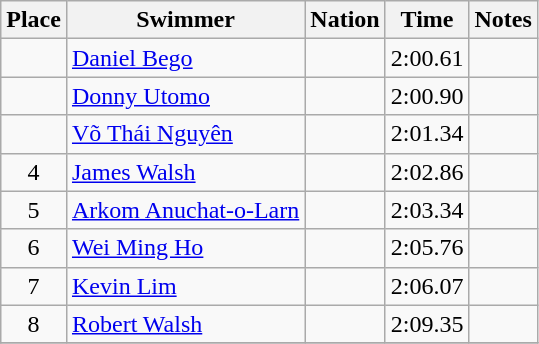<table class="wikitable sortable" style="text-align:center">
<tr>
<th>Place</th>
<th>Swimmer</th>
<th>Nation</th>
<th>Time</th>
<th>Notes</th>
</tr>
<tr>
<td></td>
<td align=left><a href='#'>Daniel Bego</a></td>
<td align=left></td>
<td>2:00.61</td>
<td></td>
</tr>
<tr>
<td></td>
<td align=left><a href='#'>Donny Utomo</a></td>
<td align=left></td>
<td>2:00.90</td>
<td></td>
</tr>
<tr>
<td></td>
<td align=left><a href='#'>Võ Thái Nguyên</a></td>
<td align=left></td>
<td>2:01.34</td>
<td></td>
</tr>
<tr>
<td>4</td>
<td align=left><a href='#'>James Walsh</a></td>
<td align=left></td>
<td>2:02.86</td>
<td></td>
</tr>
<tr>
<td>5</td>
<td align=left><a href='#'>Arkom Anuchat-o-Larn</a></td>
<td align=left></td>
<td>2:03.34</td>
<td></td>
</tr>
<tr>
<td>6</td>
<td align=left><a href='#'>Wei Ming Ho</a></td>
<td align=left></td>
<td>2:05.76</td>
<td></td>
</tr>
<tr>
<td>7</td>
<td align=left><a href='#'>Kevin Lim</a></td>
<td align=left></td>
<td>2:06.07</td>
<td></td>
</tr>
<tr>
<td>8</td>
<td align=left><a href='#'>Robert Walsh</a></td>
<td align=left></td>
<td>2:09.35</td>
<td></td>
</tr>
<tr>
</tr>
</table>
